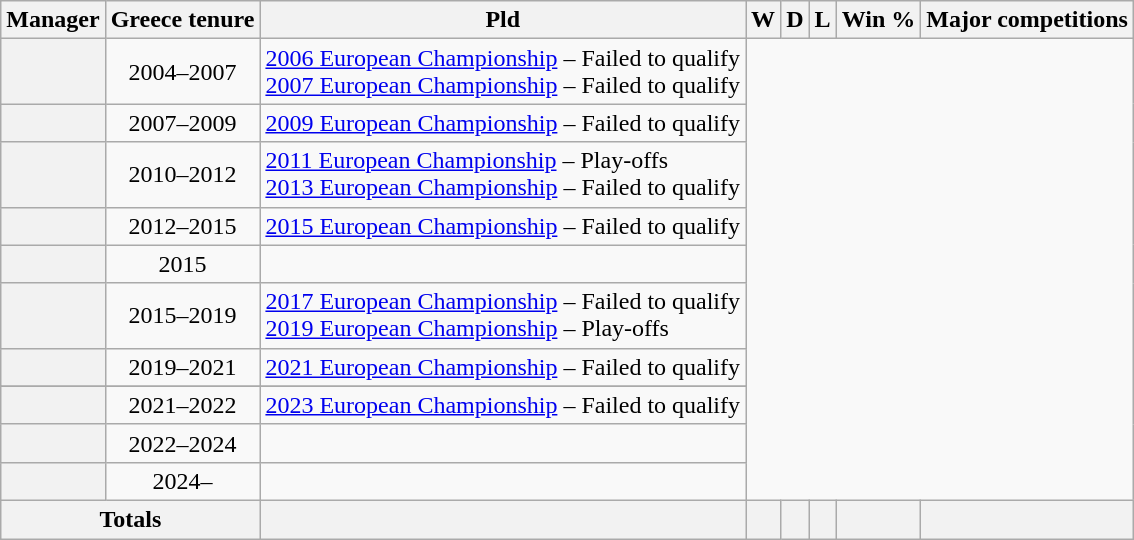<table class="wikitable sortable plainrowheaders" cellpadding="3" style="text-align: center;">
<tr>
<th scope="col">Manager</th>
<th scope="col">Greece tenure</th>
<th scope="col">Pld</th>
<th scope="col">W</th>
<th scope="col">D</th>
<th scope="col">L</th>
<th scope="col">Win %</th>
<th scope="col">Major competitions</th>
</tr>
<tr>
<th scope="row" style="text-align: left;"> </th>
<td>2004–2007<br></td>
<td style="text-align: left;"> <a href='#'>2006 European Championship</a> – Failed to qualify<br> <a href='#'>2007 European Championship</a> – Failed to qualify</td>
</tr>
<tr>
<th scope="row" style="text-align: left;"> </th>
<td>2007–2009<br></td>
<td style="text-align: left;"> <a href='#'>2009 European Championship</a> – Failed to qualify</td>
</tr>
<tr>
<th scope="row" style="text-align: left;"> </th>
<td>2010–2012<br></td>
<td style="text-align: left;"> <a href='#'>2011 European Championship</a> – Play-offs <br> <a href='#'>2013 European Championship</a> – Failed to qualify</td>
</tr>
<tr>
<th scope="row" style="text-align: left;"> </th>
<td>2012–2015<br></td>
<td style="text-align: left;"> <a href='#'>2015 European Championship</a> – Failed to qualify</td>
</tr>
<tr>
<th scope="row" style="text-align: left;"> </th>
<td>2015<br></td>
<td></td>
</tr>
<tr>
<th scope="row" style="text-align: left;"> </th>
<td>2015–2019<br></td>
<td style="text-align: left;"> <a href='#'>2017 European Championship</a> – Failed to qualify <br> <a href='#'>2019 European Championship</a> – Play-offs</td>
</tr>
<tr>
<th scope="row" style="text-align: left;"> </th>
<td>2019–2021<br></td>
<td style="text-align: left;"> <a href='#'>2021 European Championship</a> – Failed to qualify</td>
</tr>
<tr>
</tr>
<tr>
</tr>
<tr>
<th scope="row" style="text-align: left;"> </th>
<td>2021–2022<br></td>
<td style="text-align: left;"> <a href='#'>2023 European Championship</a> – Failed to qualify</td>
</tr>
<tr>
<th scope="row" style="text-align: left;"> </th>
<td>2022–2024<br></td>
<td></td>
</tr>
<tr>
<th scope="row" style="text-align: left;"> </th>
<td>2024–<br></td>
<td></td>
</tr>
<tr>
<th colspan="2">Totals</th>
<th></th>
<th></th>
<th></th>
<th></th>
<th></th>
<th></th>
</tr>
</table>
